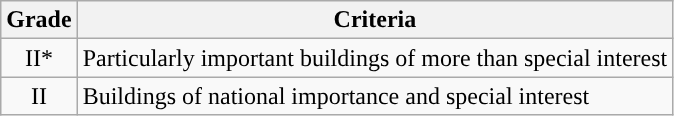<table class="wikitable">
<tr>
<th>Grade</th>
<th>Criteria</th>
</tr>
<tr>
<td align="center" >II*</td>
<td>Particularly important buildings of more than special interest</td>
</tr>
<tr>
<td align="center" >II</td>
<td>Buildings of national importance and special interest</td>
</tr>
</table>
